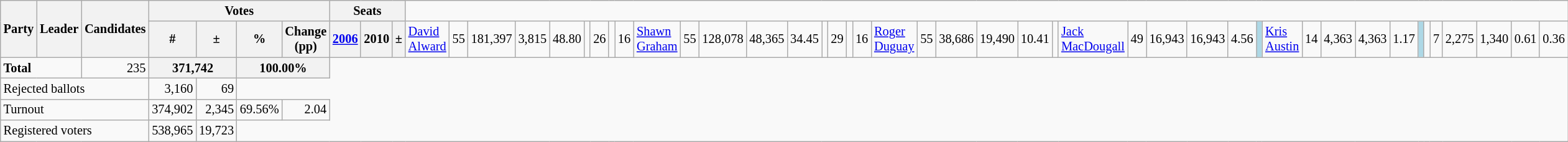<table class="wikitable" style="text-align:right; font-size:85%">
<tr>
<th rowspan="2" colspan="2" style="width:15%">Party</th>
<th rowspan="2">Leader</th>
<th rowspan="2">Candidates</th>
<th colspan="6">Votes</th>
<th colspan="3">Seats</th>
</tr>
<tr>
<th>#</th>
<th>±</th>
<th>%</th>
<th colspan="3">Change (pp)</th>
<th><a href='#'>2006</a></th>
<th>2010</th>
<th>±<br></th>
<td style="text-align:left;"><a href='#'>David Alward</a></td>
<td>55</td>
<td>181,397</td>
<td>3,815</td>
<td>48.80</td>
<td></td>
<td>26</td>
<td></td>
<td>16<br></td>
<td style="text-align:left;"><a href='#'>Shawn Graham</a></td>
<td>55</td>
<td>128,078</td>
<td>48,365</td>
<td>34.45</td>
<td></td>
<td>29</td>
<td></td>
<td>16<br></td>
<td style="text-align:left;"><a href='#'>Roger Duguay</a></td>
<td>55</td>
<td>38,686</td>
<td>19,490</td>
<td>10.41</td>
<td><br></td>
<td style="text-align:left;"><a href='#'>Jack MacDougall</a></td>
<td>49</td>
<td>16,943</td>
<td>16,943</td>
<td>4.56</td>
<td style="background-color:#ADD8E6;"><br></td>
<td style="text-align:left;"><a href='#'>Kris Austin</a></td>
<td>14</td>
<td>4,363</td>
<td>4,363</td>
<td>1.17</td>
<td style="background-color:#ADD8E6;"><br></td>
<td style="text-align:left;"></td>
<td>7</td>
<td>2,275</td>
<td>1,340</td>
<td>0.61</td>
<td>0.36</td>
</tr>
<tr>
<td colspan="3" style="text-align: left;"><strong>Total</strong></td>
<td>235</td>
<th colspan="2">371,742</th>
<th colspan="2">100.00%</th>
</tr>
<tr>
<td colspan="4" style="text-align:left;">Rejected ballots</td>
<td>3,160</td>
<td>69</td>
</tr>
<tr>
<td colspan="4" style="text-align:left;">Turnout</td>
<td>374,902</td>
<td>2,345</td>
<td>69.56%</td>
<td>2.04</td>
</tr>
<tr>
<td colspan="4" style="text-align:left;">Registered voters</td>
<td>538,965</td>
<td>19,723</td>
</tr>
</table>
